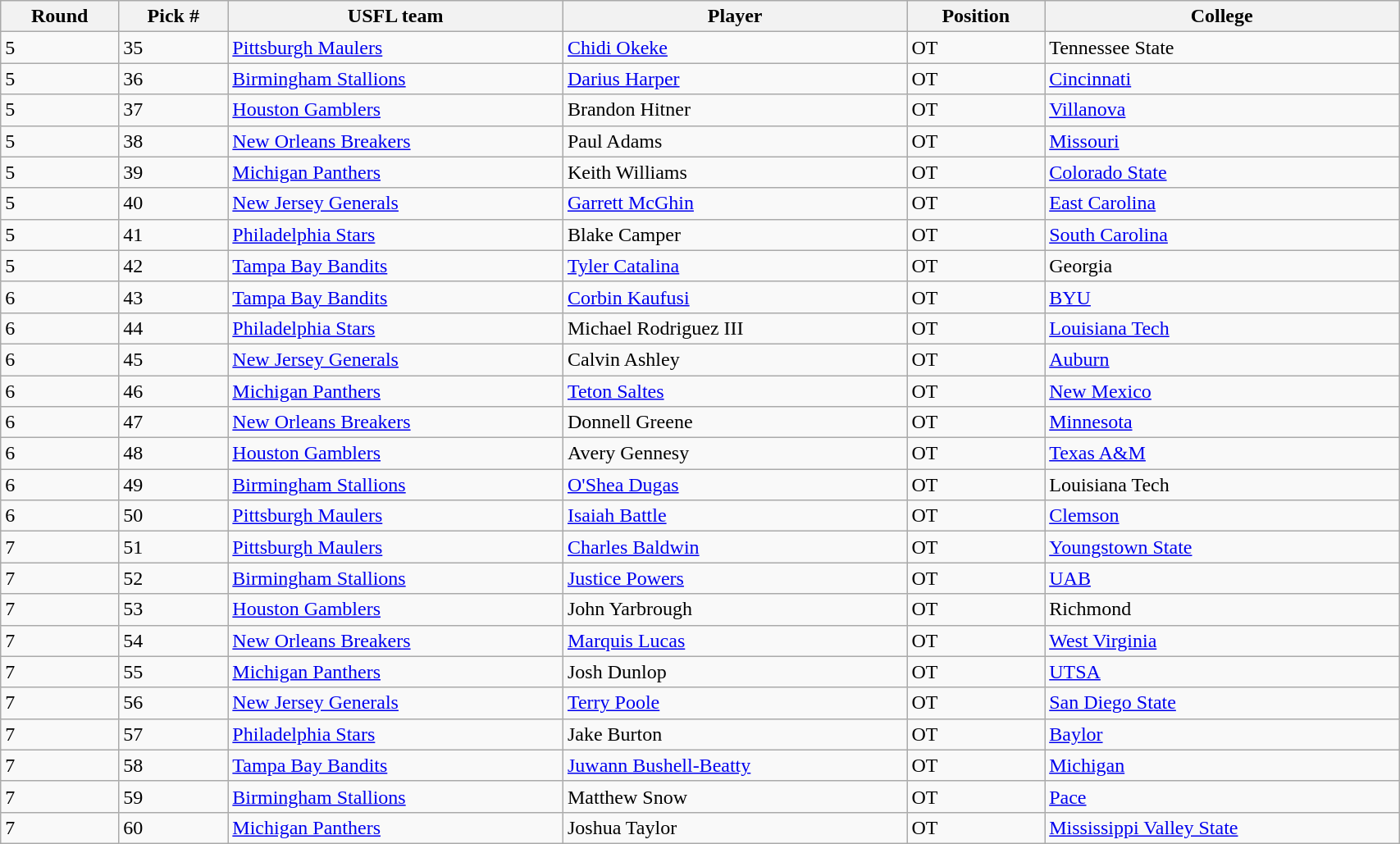<table class="wikitable sortable sortable" style="width: 90%">
<tr>
<th>Round</th>
<th>Pick #</th>
<th>USFL team</th>
<th>Player</th>
<th>Position</th>
<th>College</th>
</tr>
<tr>
<td>5</td>
<td>35</td>
<td><a href='#'>Pittsburgh Maulers</a></td>
<td><a href='#'>Chidi Okeke</a></td>
<td>OT</td>
<td>Tennessee State</td>
</tr>
<tr>
<td>5</td>
<td>36</td>
<td><a href='#'>Birmingham Stallions</a></td>
<td><a href='#'>Darius Harper</a></td>
<td>OT</td>
<td><a href='#'>Cincinnati</a></td>
</tr>
<tr>
<td>5</td>
<td>37</td>
<td><a href='#'>Houston Gamblers</a></td>
<td>Brandon Hitner</td>
<td>OT</td>
<td><a href='#'>Villanova</a></td>
</tr>
<tr>
<td>5</td>
<td>38</td>
<td><a href='#'>New Orleans Breakers</a></td>
<td>Paul Adams</td>
<td>OT</td>
<td><a href='#'>Missouri</a></td>
</tr>
<tr>
<td>5</td>
<td>39</td>
<td><a href='#'>Michigan Panthers</a></td>
<td>Keith Williams</td>
<td>OT</td>
<td><a href='#'>Colorado State</a></td>
</tr>
<tr>
<td>5</td>
<td>40</td>
<td><a href='#'>New Jersey Generals</a></td>
<td><a href='#'>Garrett McGhin</a></td>
<td>OT</td>
<td><a href='#'>East Carolina</a></td>
</tr>
<tr>
<td>5</td>
<td>41</td>
<td><a href='#'>Philadelphia Stars</a></td>
<td>Blake Camper</td>
<td>OT</td>
<td><a href='#'>South Carolina</a></td>
</tr>
<tr>
<td>5</td>
<td>42</td>
<td><a href='#'>Tampa Bay Bandits</a></td>
<td><a href='#'>Tyler Catalina</a></td>
<td>OT</td>
<td>Georgia</td>
</tr>
<tr>
<td>6</td>
<td>43</td>
<td><a href='#'>Tampa Bay Bandits</a></td>
<td><a href='#'>Corbin Kaufusi</a></td>
<td>OT</td>
<td><a href='#'>BYU</a></td>
</tr>
<tr>
<td>6</td>
<td>44</td>
<td><a href='#'>Philadelphia Stars</a></td>
<td>Michael Rodriguez III</td>
<td>OT</td>
<td><a href='#'>Louisiana Tech</a></td>
</tr>
<tr>
<td>6</td>
<td>45</td>
<td><a href='#'>New Jersey Generals</a></td>
<td>Calvin Ashley</td>
<td>OT</td>
<td><a href='#'>Auburn</a></td>
</tr>
<tr>
<td>6</td>
<td>46</td>
<td><a href='#'>Michigan Panthers</a></td>
<td><a href='#'>Teton Saltes</a></td>
<td>OT</td>
<td><a href='#'>New Mexico</a></td>
</tr>
<tr>
<td>6</td>
<td>47</td>
<td><a href='#'>New Orleans Breakers</a></td>
<td>Donnell Greene</td>
<td>OT</td>
<td><a href='#'>Minnesota</a></td>
</tr>
<tr>
<td>6</td>
<td>48</td>
<td><a href='#'>Houston Gamblers</a></td>
<td>Avery Gennesy</td>
<td>OT</td>
<td><a href='#'>Texas A&M</a></td>
</tr>
<tr>
<td>6</td>
<td>49</td>
<td><a href='#'>Birmingham Stallions</a></td>
<td><a href='#'>O'Shea Dugas</a></td>
<td>OT</td>
<td>Louisiana Tech</td>
</tr>
<tr>
<td>6</td>
<td>50</td>
<td><a href='#'>Pittsburgh Maulers</a></td>
<td><a href='#'>Isaiah Battle</a></td>
<td>OT</td>
<td><a href='#'>Clemson</a></td>
</tr>
<tr>
<td>7</td>
<td>51</td>
<td><a href='#'>Pittsburgh Maulers</a></td>
<td><a href='#'>Charles Baldwin</a></td>
<td>OT</td>
<td><a href='#'>Youngstown State</a></td>
</tr>
<tr>
<td>7</td>
<td>52</td>
<td><a href='#'>Birmingham Stallions</a></td>
<td><a href='#'>Justice Powers</a></td>
<td>OT</td>
<td><a href='#'>UAB</a></td>
</tr>
<tr>
<td>7</td>
<td>53</td>
<td><a href='#'>Houston Gamblers</a></td>
<td>John Yarbrough</td>
<td>OT</td>
<td>Richmond</td>
</tr>
<tr>
<td>7</td>
<td>54</td>
<td><a href='#'>New Orleans Breakers</a></td>
<td><a href='#'>Marquis Lucas</a></td>
<td>OT</td>
<td><a href='#'>West Virginia</a></td>
</tr>
<tr>
<td>7</td>
<td>55</td>
<td><a href='#'>Michigan Panthers</a></td>
<td>Josh Dunlop</td>
<td>OT</td>
<td><a href='#'>UTSA</a></td>
</tr>
<tr>
<td>7</td>
<td>56</td>
<td><a href='#'>New Jersey Generals</a></td>
<td><a href='#'>Terry Poole</a></td>
<td>OT</td>
<td><a href='#'>San Diego State</a></td>
</tr>
<tr>
<td>7</td>
<td>57</td>
<td><a href='#'>Philadelphia Stars</a></td>
<td>Jake Burton</td>
<td>OT</td>
<td><a href='#'>Baylor</a></td>
</tr>
<tr>
<td>7</td>
<td>58</td>
<td><a href='#'>Tampa Bay Bandits</a></td>
<td><a href='#'>Juwann Bushell-Beatty</a></td>
<td>OT</td>
<td><a href='#'>Michigan</a></td>
</tr>
<tr>
<td>7</td>
<td>59</td>
<td><a href='#'>Birmingham Stallions</a></td>
<td>Matthew Snow</td>
<td>OT</td>
<td><a href='#'>Pace</a></td>
</tr>
<tr>
<td>7</td>
<td>60</td>
<td><a href='#'>Michigan Panthers</a></td>
<td>Joshua Taylor</td>
<td>OT</td>
<td><a href='#'>Mississippi Valley State</a></td>
</tr>
</table>
